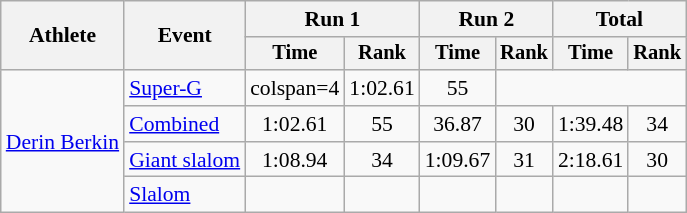<table class="wikitable" style="font-size:90%">
<tr>
<th rowspan=2>Athlete</th>
<th rowspan=2>Event</th>
<th colspan=2>Run 1</th>
<th colspan=2>Run 2</th>
<th colspan=2>Total</th>
</tr>
<tr style="font-size:95%">
<th>Time</th>
<th>Rank</th>
<th>Time</th>
<th>Rank</th>
<th>Time</th>
<th>Rank</th>
</tr>
<tr align=center>
<td align="left" rowspan="4"><a href='#'>Derin Berkin</a></td>
<td align="left"><a href='#'>Super-G</a></td>
<td>colspan=4</td>
<td>1:02.61</td>
<td>55</td>
</tr>
<tr align=center>
<td align="left"><a href='#'>Combined</a></td>
<td>1:02.61</td>
<td>55</td>
<td>36.87</td>
<td>30</td>
<td>1:39.48</td>
<td>34</td>
</tr>
<tr align=center>
<td align="left"><a href='#'>Giant slalom</a></td>
<td>1:08.94</td>
<td>34</td>
<td>1:09.67</td>
<td>31</td>
<td>2:18.61</td>
<td>30</td>
</tr>
<tr align=center>
<td align="left"><a href='#'>Slalom</a></td>
<td></td>
<td></td>
<td></td>
<td></td>
<td></td>
<td></td>
</tr>
</table>
